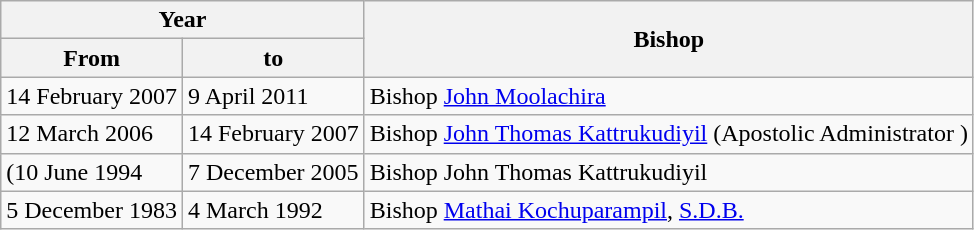<table class="wikitable sortable">
<tr>
<th colspan=2>Year</th>
<th rowspan=2>Bishop</th>
</tr>
<tr>
<th>From</th>
<th>to</th>
</tr>
<tr>
<td>14 February 2007</td>
<td>9 April 2011</td>
<td>Bishop <a href='#'>John Moolachira</a></td>
</tr>
<tr>
<td>12 March 2006</td>
<td>14 February 2007</td>
<td>Bishop <a href='#'>John Thomas Kattrukudiyil</a> (Apostolic Administrator )</td>
</tr>
<tr>
<td>(10 June 1994</td>
<td>7 December 2005</td>
<td>Bishop John Thomas Kattrukudiyil</td>
</tr>
<tr>
<td>5 December 1983</td>
<td>4 March 1992</td>
<td>Bishop <a href='#'>Mathai Kochuparampil</a>, <a href='#'>S.D.B.</a></td>
</tr>
</table>
